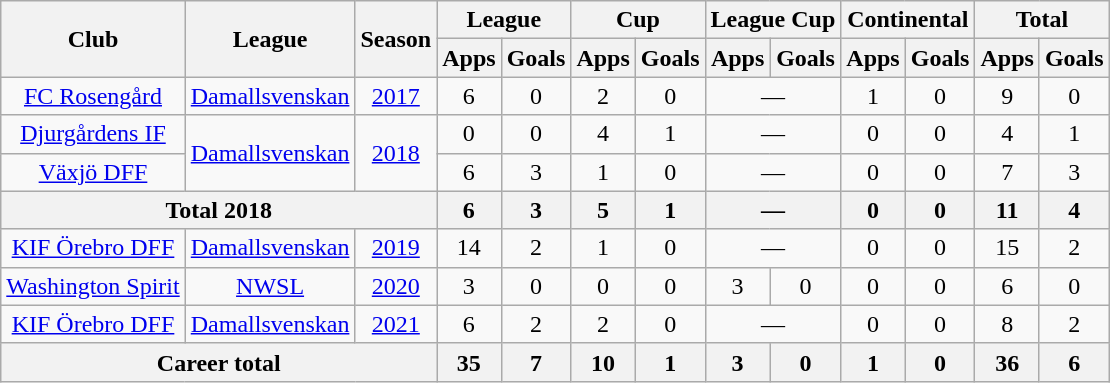<table class="wikitable" style="text-align: center;">
<tr>
<th rowspan="2">Club</th>
<th rowspan="2">League</th>
<th rowspan="2">Season</th>
<th colspan="2">League</th>
<th colspan="2">Cup</th>
<th colspan="2">League Cup</th>
<th colspan="2">Continental</th>
<th colspan="2">Total</th>
</tr>
<tr>
<th>Apps</th>
<th>Goals</th>
<th>Apps</th>
<th>Goals</th>
<th>Apps</th>
<th>Goals</th>
<th>Apps</th>
<th>Goals</th>
<th>Apps</th>
<th>Goals</th>
</tr>
<tr>
<td rowspan="1"><a href='#'>FC Rosengård</a></td>
<td rowspan="1"><a href='#'>Damallsvenskan</a></td>
<td><a href='#'>2017</a></td>
<td>6</td>
<td>0</td>
<td>2</td>
<td>0</td>
<td colspan=2>—</td>
<td>1</td>
<td>0</td>
<td>9</td>
<td>0</td>
</tr>
<tr>
<td rowspan="1"><a href='#'>Djurgårdens IF</a></td>
<td rowspan="2"><a href='#'>Damallsvenskan</a></td>
<td rowspan=2><a href='#'>2018</a></td>
<td>0</td>
<td>0</td>
<td>4</td>
<td>1</td>
<td colspan=2>—</td>
<td>0</td>
<td>0</td>
<td>4</td>
<td>1</td>
</tr>
<tr>
<td rowspan="1"><a href='#'>Växjö DFF</a></td>
<td>6</td>
<td>3</td>
<td>1</td>
<td>0</td>
<td colspan=2>—</td>
<td>0</td>
<td>0</td>
<td>7</td>
<td>3</td>
</tr>
<tr>
<th colspan="3">Total 2018</th>
<th>6</th>
<th>3</th>
<th>5</th>
<th>1</th>
<th colspan=2>—</th>
<th>0</th>
<th>0</th>
<th>11</th>
<th>4</th>
</tr>
<tr>
<td rowspan="1"><a href='#'>KIF Örebro DFF</a></td>
<td rowspan="1"><a href='#'>Damallsvenskan</a></td>
<td><a href='#'>2019</a></td>
<td>14</td>
<td>2</td>
<td>1</td>
<td>0</td>
<td colspan=2>—</td>
<td>0</td>
<td>0</td>
<td>15</td>
<td>2</td>
</tr>
<tr>
<td><a href='#'>Washington Spirit</a></td>
<td><a href='#'>NWSL</a></td>
<td><a href='#'>2020</a></td>
<td>3</td>
<td>0</td>
<td>0</td>
<td>0</td>
<td>3</td>
<td>0</td>
<td>0</td>
<td>0</td>
<td>6</td>
<td>0</td>
</tr>
<tr>
<td rowspan="1"><a href='#'>KIF Örebro DFF</a></td>
<td rowspan="1"><a href='#'>Damallsvenskan</a></td>
<td><a href='#'>2021</a></td>
<td>6</td>
<td>2</td>
<td>2</td>
<td>0</td>
<td colspan=2>—</td>
<td>0</td>
<td>0</td>
<td>8</td>
<td>2</td>
</tr>
<tr>
<th colspan="3">Career total</th>
<th>35</th>
<th>7</th>
<th>10</th>
<th>1</th>
<th>3</th>
<th>0</th>
<th>1</th>
<th>0</th>
<th>36</th>
<th>6</th>
</tr>
</table>
